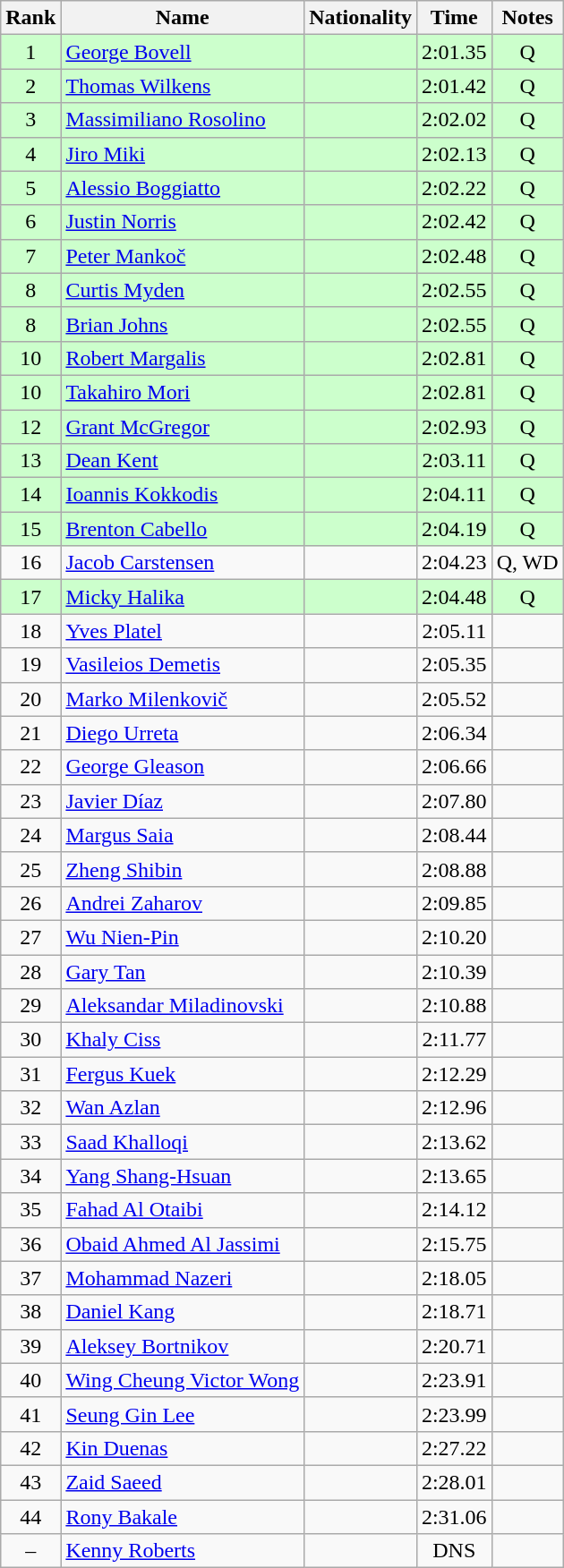<table class="wikitable sortable" style="text-align:center">
<tr>
<th>Rank</th>
<th>Name</th>
<th>Nationality</th>
<th>Time</th>
<th>Notes</th>
</tr>
<tr bgcolor=ccffcc>
<td>1</td>
<td align=left><a href='#'>George Bovell</a></td>
<td align=left></td>
<td>2:01.35</td>
<td>Q</td>
</tr>
<tr bgcolor=ccffcc>
<td>2</td>
<td align=left><a href='#'>Thomas Wilkens</a></td>
<td align=left></td>
<td>2:01.42</td>
<td>Q</td>
</tr>
<tr bgcolor=ccffcc>
<td>3</td>
<td align=left><a href='#'>Massimiliano Rosolino</a></td>
<td align=left></td>
<td>2:02.02</td>
<td>Q</td>
</tr>
<tr bgcolor=ccffcc>
<td>4</td>
<td align=left><a href='#'>Jiro Miki</a></td>
<td align=left></td>
<td>2:02.13</td>
<td>Q</td>
</tr>
<tr bgcolor=ccffcc>
<td>5</td>
<td align=left><a href='#'>Alessio Boggiatto</a></td>
<td align=left></td>
<td>2:02.22</td>
<td>Q</td>
</tr>
<tr bgcolor=ccffcc>
<td>6</td>
<td align=left><a href='#'>Justin Norris</a></td>
<td align=left></td>
<td>2:02.42</td>
<td>Q</td>
</tr>
<tr bgcolor=ccffcc>
<td>7</td>
<td align=left><a href='#'>Peter Mankoč</a></td>
<td align=left></td>
<td>2:02.48</td>
<td>Q</td>
</tr>
<tr bgcolor=ccffcc>
<td>8</td>
<td align=left><a href='#'>Curtis Myden</a></td>
<td align=left></td>
<td>2:02.55</td>
<td>Q</td>
</tr>
<tr bgcolor=ccffcc>
<td>8</td>
<td align=left><a href='#'>Brian Johns</a></td>
<td align=left></td>
<td>2:02.55</td>
<td>Q</td>
</tr>
<tr bgcolor=ccffcc>
<td>10</td>
<td align=left><a href='#'>Robert Margalis</a></td>
<td align=left></td>
<td>2:02.81</td>
<td>Q</td>
</tr>
<tr bgcolor=ccffcc>
<td>10</td>
<td align=left><a href='#'>Takahiro Mori</a></td>
<td align=left></td>
<td>2:02.81</td>
<td>Q</td>
</tr>
<tr bgcolor=ccffcc>
<td>12</td>
<td align=left><a href='#'>Grant McGregor</a></td>
<td align=left></td>
<td>2:02.93</td>
<td>Q</td>
</tr>
<tr bgcolor=ccffcc>
<td>13</td>
<td align=left><a href='#'>Dean Kent</a></td>
<td align=left></td>
<td>2:03.11</td>
<td>Q</td>
</tr>
<tr bgcolor=ccffcc>
<td>14</td>
<td align=left><a href='#'>Ioannis Kokkodis</a></td>
<td align=left></td>
<td>2:04.11</td>
<td>Q</td>
</tr>
<tr bgcolor=ccffcc>
<td>15</td>
<td align=left><a href='#'>Brenton Cabello</a></td>
<td align=left></td>
<td>2:04.19</td>
<td>Q</td>
</tr>
<tr>
<td>16</td>
<td align=left><a href='#'>Jacob Carstensen</a></td>
<td align=left></td>
<td>2:04.23</td>
<td>Q, WD</td>
</tr>
<tr bgcolor=ccffcc>
<td>17</td>
<td align=left><a href='#'>Micky Halika</a></td>
<td align=left></td>
<td>2:04.48</td>
<td>Q</td>
</tr>
<tr>
<td>18</td>
<td align=left><a href='#'>Yves Platel</a></td>
<td align=left></td>
<td>2:05.11</td>
<td></td>
</tr>
<tr>
<td>19</td>
<td align=left><a href='#'>Vasileios Demetis</a></td>
<td align=left></td>
<td>2:05.35</td>
<td></td>
</tr>
<tr>
<td>20</td>
<td align=left><a href='#'>Marko Milenkovič</a></td>
<td align=left></td>
<td>2:05.52</td>
<td></td>
</tr>
<tr>
<td>21</td>
<td align=left><a href='#'>Diego Urreta</a></td>
<td align=left></td>
<td>2:06.34</td>
<td></td>
</tr>
<tr>
<td>22</td>
<td align=left><a href='#'>George Gleason</a></td>
<td align=left></td>
<td>2:06.66</td>
<td></td>
</tr>
<tr>
<td>23</td>
<td align=left><a href='#'>Javier Díaz</a></td>
<td align=left></td>
<td>2:07.80</td>
<td></td>
</tr>
<tr>
<td>24</td>
<td align=left><a href='#'>Margus Saia</a></td>
<td align=left></td>
<td>2:08.44</td>
<td></td>
</tr>
<tr>
<td>25</td>
<td align=left><a href='#'>Zheng Shibin</a></td>
<td align=left></td>
<td>2:08.88</td>
<td></td>
</tr>
<tr>
<td>26</td>
<td align=left><a href='#'>Andrei Zaharov</a></td>
<td align=left></td>
<td>2:09.85</td>
<td></td>
</tr>
<tr>
<td>27</td>
<td align=left><a href='#'>Wu Nien-Pin</a></td>
<td align=left></td>
<td>2:10.20</td>
<td></td>
</tr>
<tr>
<td>28</td>
<td align=left><a href='#'>Gary Tan</a></td>
<td align=left></td>
<td>2:10.39</td>
<td></td>
</tr>
<tr>
<td>29</td>
<td align=left><a href='#'>Aleksandar Miladinovski</a></td>
<td align=left></td>
<td>2:10.88</td>
<td></td>
</tr>
<tr>
<td>30</td>
<td align=left><a href='#'>Khaly Ciss</a></td>
<td align=left></td>
<td>2:11.77</td>
<td></td>
</tr>
<tr>
<td>31</td>
<td align=left><a href='#'>Fergus Kuek</a></td>
<td align=left></td>
<td>2:12.29</td>
<td></td>
</tr>
<tr>
<td>32</td>
<td align=left><a href='#'>Wan Azlan</a></td>
<td align=left></td>
<td>2:12.96</td>
<td></td>
</tr>
<tr>
<td>33</td>
<td align=left><a href='#'>Saad Khalloqi</a></td>
<td align=left></td>
<td>2:13.62</td>
<td></td>
</tr>
<tr>
<td>34</td>
<td align=left><a href='#'>Yang Shang-Hsuan</a></td>
<td align=left></td>
<td>2:13.65</td>
<td></td>
</tr>
<tr>
<td>35</td>
<td align=left><a href='#'>Fahad Al Otaibi</a></td>
<td align=left></td>
<td>2:14.12</td>
<td></td>
</tr>
<tr>
<td>36</td>
<td align=left><a href='#'>Obaid Ahmed Al Jassimi</a></td>
<td align=left></td>
<td>2:15.75</td>
<td></td>
</tr>
<tr>
<td>37</td>
<td align=left><a href='#'>Mohammad Nazeri</a></td>
<td align=left></td>
<td>2:18.05</td>
<td></td>
</tr>
<tr>
<td>38</td>
<td align=left><a href='#'>Daniel Kang</a></td>
<td align=left></td>
<td>2:18.71</td>
<td></td>
</tr>
<tr>
<td>39</td>
<td align=left><a href='#'>Aleksey Bortnikov</a></td>
<td align=left></td>
<td>2:20.71</td>
<td></td>
</tr>
<tr>
<td>40</td>
<td align=left><a href='#'>Wing Cheung Victor Wong</a></td>
<td align=left></td>
<td>2:23.91</td>
<td></td>
</tr>
<tr>
<td>41</td>
<td align=left><a href='#'>Seung Gin Lee</a></td>
<td align=left></td>
<td>2:23.99</td>
<td></td>
</tr>
<tr>
<td>42</td>
<td align=left><a href='#'>Kin Duenas</a></td>
<td align=left></td>
<td>2:27.22</td>
<td></td>
</tr>
<tr>
<td>43</td>
<td align=left><a href='#'>Zaid Saeed</a></td>
<td align=left></td>
<td>2:28.01</td>
<td></td>
</tr>
<tr>
<td>44</td>
<td align=left><a href='#'>Rony Bakale</a></td>
<td align=left></td>
<td>2:31.06</td>
<td></td>
</tr>
<tr>
<td>–</td>
<td align=left><a href='#'>Kenny Roberts</a></td>
<td align=left></td>
<td>DNS</td>
<td></td>
</tr>
</table>
